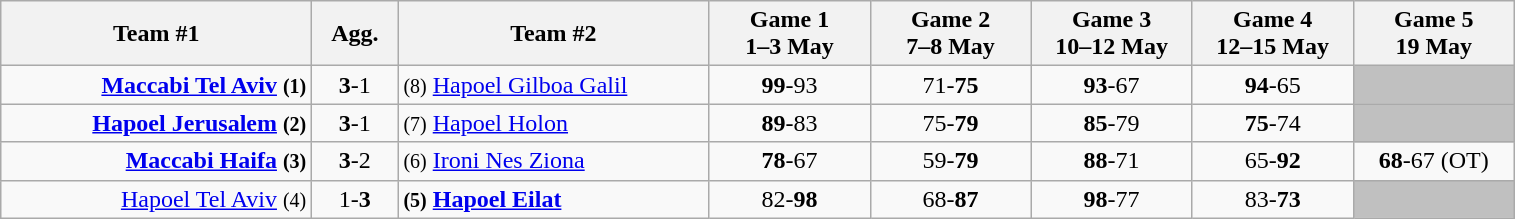<table class=wikitable style="text-align:center">
<tr>
<th width=200>Team #1</th>
<th width=50>Agg.</th>
<th width=200>Team #2</th>
<th width=100>Game 1<br>1–3 May</th>
<th width=100>Game 2<br>7–8 May</th>
<th width=100>Game 3<br>10–12 May</th>
<th width=100>Game 4<br>12–15 May</th>
<th width=100>Game 5<br>19 May</th>
</tr>
<tr>
<td align=right><strong><a href='#'>Maccabi Tel Aviv</a> <small>(1)</small></strong></td>
<td><strong>3</strong>-1</td>
<td align=left><small>(8)</small> <a href='#'>Hapoel Gilboa Galil</a></td>
<td><strong>99</strong>-93</td>
<td>71-<strong>75 </strong></td>
<td><strong>93</strong>-67</td>
<td><strong>94</strong>-65</td>
<td bgcolor=#C0C0C0></td>
</tr>
<tr>
<td align=right><strong><a href='#'>Hapoel Jerusalem</a> <small>(2)</small></strong></td>
<td><strong>3</strong>-1</td>
<td align=left><small>(7)</small> <a href='#'>Hapoel Holon</a></td>
<td><strong>89</strong>-83</td>
<td>75-<strong>79</strong></td>
<td><strong>85</strong>-79</td>
<td><strong>75</strong>-74</td>
<td bgcolor=#C0C0C0></td>
</tr>
<tr>
<td align=right><strong><a href='#'>Maccabi Haifa</a> <small>(3)</small></strong></td>
<td><strong>3</strong>-2</td>
<td align=left><small>(6)</small> <a href='#'>Ironi Nes Ziona</a></td>
<td><strong>78</strong>-67</td>
<td>59-<strong>79</strong></td>
<td><strong>88</strong>-71</td>
<td>65-<strong>92</strong></td>
<td><strong>68</strong>-67 (OT)</td>
</tr>
<tr>
<td align=right><a href='#'>Hapoel Tel Aviv</a> <small>(4)</small></td>
<td>1-<strong>3</strong></td>
<td align=left><strong><small>(5)</small> <a href='#'>Hapoel Eilat</a></strong></td>
<td>82-<strong>98</strong></td>
<td>68-<strong>87</strong></td>
<td><strong>98</strong>-77</td>
<td>83-<strong>73</strong></td>
<td bgcolor=#C0C0C0></td>
</tr>
</table>
